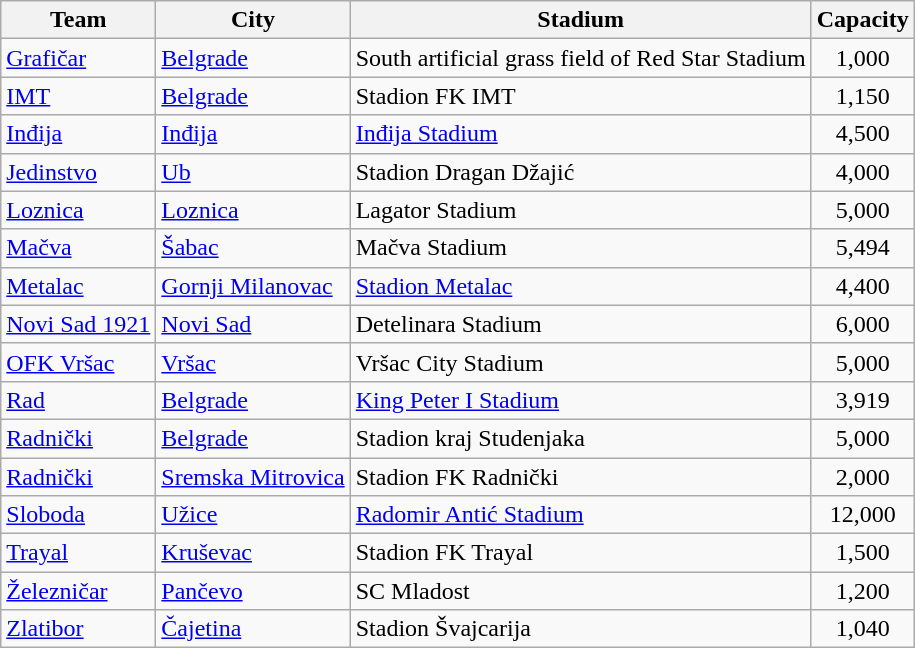<table class="wikitable sortable">
<tr>
<th>Team</th>
<th>City</th>
<th>Stadium</th>
<th>Capacity</th>
</tr>
<tr>
<td><a href='#'>Grafičar</a></td>
<td><a href='#'>Belgrade</a></td>
<td>South artificial grass field of Red Star Stadium</td>
<td style="text-align:center">1,000</td>
</tr>
<tr>
<td><a href='#'>IMT</a></td>
<td><a href='#'>Belgrade</a></td>
<td>Stadion FK IMT</td>
<td style="text-align:center">1,150</td>
</tr>
<tr>
<td><a href='#'>Inđija</a></td>
<td><a href='#'>Inđija</a></td>
<td><a href='#'>Inđija Stadium</a></td>
<td style="text-align:center">4,500</td>
</tr>
<tr>
<td><a href='#'>Jedinstvo</a></td>
<td><a href='#'>Ub</a></td>
<td>Stadion Dragan Džajić</td>
<td style="text-align:center">4,000</td>
</tr>
<tr>
<td><a href='#'>Loznica</a></td>
<td><a href='#'>Loznica</a></td>
<td>Lagator Stadium</td>
<td style="text-align:center">5,000</td>
</tr>
<tr>
<td><a href='#'>Mačva</a></td>
<td><a href='#'>Šabac</a></td>
<td>Mačva Stadium</td>
<td style="text-align:center">5,494</td>
</tr>
<tr>
<td><a href='#'>Metalac</a></td>
<td><a href='#'>Gornji Milanovac</a></td>
<td><a href='#'>Stadion Metalac</a></td>
<td style="text-align:center">4,400</td>
</tr>
<tr>
<td><a href='#'>Novi Sad 1921</a></td>
<td><a href='#'>Novi Sad</a></td>
<td>Detelinara Stadium</td>
<td style="text-align:center">6,000</td>
</tr>
<tr>
<td><a href='#'>OFK Vršac</a></td>
<td><a href='#'>Vršac</a></td>
<td>Vršac City Stadium</td>
<td style="text-align:center">5,000</td>
</tr>
<tr>
<td><a href='#'>Rad</a></td>
<td><a href='#'>Belgrade</a></td>
<td><a href='#'>King Peter I Stadium</a></td>
<td style="text-align:center">3,919</td>
</tr>
<tr>
<td><a href='#'>Radnički</a></td>
<td><a href='#'>Belgrade</a></td>
<td>Stadion kraj Studenjaka</td>
<td style="text-align:center">5,000</td>
</tr>
<tr>
<td><a href='#'>Radnički</a></td>
<td><a href='#'>Sremska Mitrovica</a></td>
<td>Stadion FK Radnički</td>
<td style="text-align:center">2,000</td>
</tr>
<tr>
<td><a href='#'>Sloboda</a></td>
<td><a href='#'>Užice</a></td>
<td><a href='#'>Radomir Antić Stadium</a></td>
<td style="text-align:center">12,000</td>
</tr>
<tr>
<td><a href='#'>Trayal</a></td>
<td><a href='#'>Kruševac</a></td>
<td>Stadion FK Trayal</td>
<td style="text-align:center">1,500</td>
</tr>
<tr>
<td><a href='#'>Železničar</a></td>
<td><a href='#'>Pančevo</a></td>
<td>SC Mladost</td>
<td style="text-align:center">1,200</td>
</tr>
<tr>
<td><a href='#'>Zlatibor</a></td>
<td><a href='#'>Čajetina</a></td>
<td>Stadion Švajcarija</td>
<td style="text-align:center">1,040</td>
</tr>
</table>
